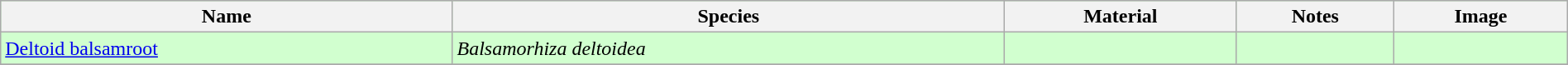<table class="wikitable" align="center" width="100%" style="background:#D1FFCF;">
<tr>
<th>Name</th>
<th>Species</th>
<th>Material</th>
<th>Notes</th>
<th>Image</th>
</tr>
<tr>
<td><a href='#'>Deltoid balsamroot</a></td>
<td><em>Balsamorhiza deltoidea</em></td>
<td></td>
<td></td>
<td></td>
</tr>
<tr>
</tr>
</table>
